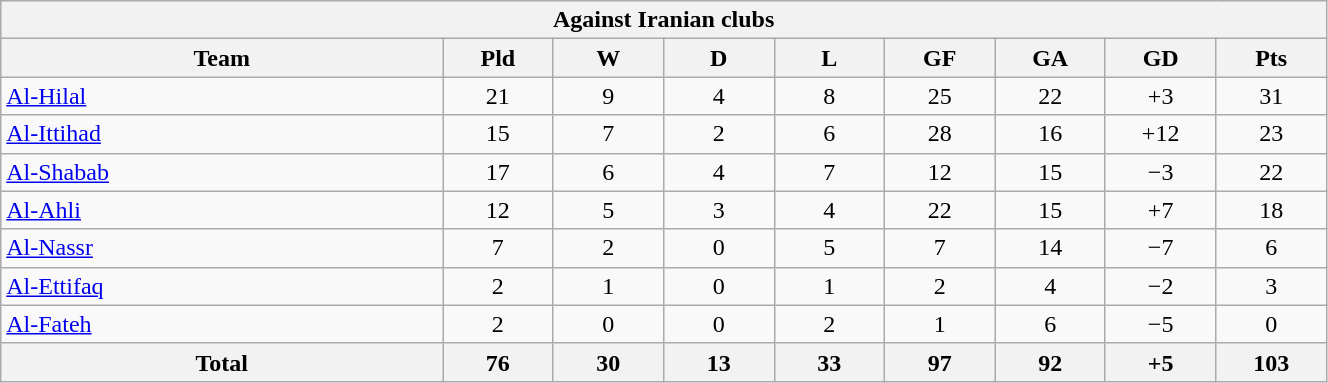<table class="wikitable" style="width:70%; text-align:center;">
<tr>
<th colspan=9>Against Iranian clubs</th>
</tr>
<tr>
<th style="width:20%;">Team</th>
<th width=5%>Pld</th>
<th width=5%>W</th>
<th width=5%>D</th>
<th width=5%>L</th>
<th width=5%>GF</th>
<th width=5%>GA</th>
<th width=5%>GD</th>
<th width=5%>Pts</th>
</tr>
<tr>
<td align=left> <a href='#'>Al-Hilal</a></td>
<td>21</td>
<td>9</td>
<td>4</td>
<td>8</td>
<td>25</td>
<td>22</td>
<td>+3</td>
<td>31</td>
</tr>
<tr>
<td align=left> <a href='#'>Al-Ittihad</a></td>
<td>15</td>
<td>7</td>
<td>2</td>
<td>6</td>
<td>28</td>
<td>16</td>
<td>+12</td>
<td>23</td>
</tr>
<tr>
<td align=left> <a href='#'>Al-Shabab</a></td>
<td>17</td>
<td>6</td>
<td>4</td>
<td>7</td>
<td>12</td>
<td>15</td>
<td>−3</td>
<td>22</td>
</tr>
<tr>
<td align=left> <a href='#'>Al-Ahli</a></td>
<td>12</td>
<td>5</td>
<td>3</td>
<td>4</td>
<td>22</td>
<td>15</td>
<td>+7</td>
<td>18</td>
</tr>
<tr>
<td align=left> <a href='#'>Al-Nassr</a></td>
<td>7</td>
<td>2</td>
<td>0</td>
<td>5</td>
<td>7</td>
<td>14</td>
<td>−7</td>
<td>6</td>
</tr>
<tr>
<td align=left> <a href='#'>Al-Ettifaq</a></td>
<td>2</td>
<td>1</td>
<td>0</td>
<td>1</td>
<td>2</td>
<td>4</td>
<td>−2</td>
<td>3</td>
</tr>
<tr>
<td align=left> <a href='#'>Al-Fateh</a></td>
<td>2</td>
<td>0</td>
<td>0</td>
<td>2</td>
<td>1</td>
<td>6</td>
<td>−5</td>
<td>0</td>
</tr>
<tr>
<th>Total</th>
<th>76</th>
<th>30</th>
<th>13</th>
<th>33</th>
<th>97</th>
<th>92</th>
<th>+5</th>
<th>103</th>
</tr>
</table>
